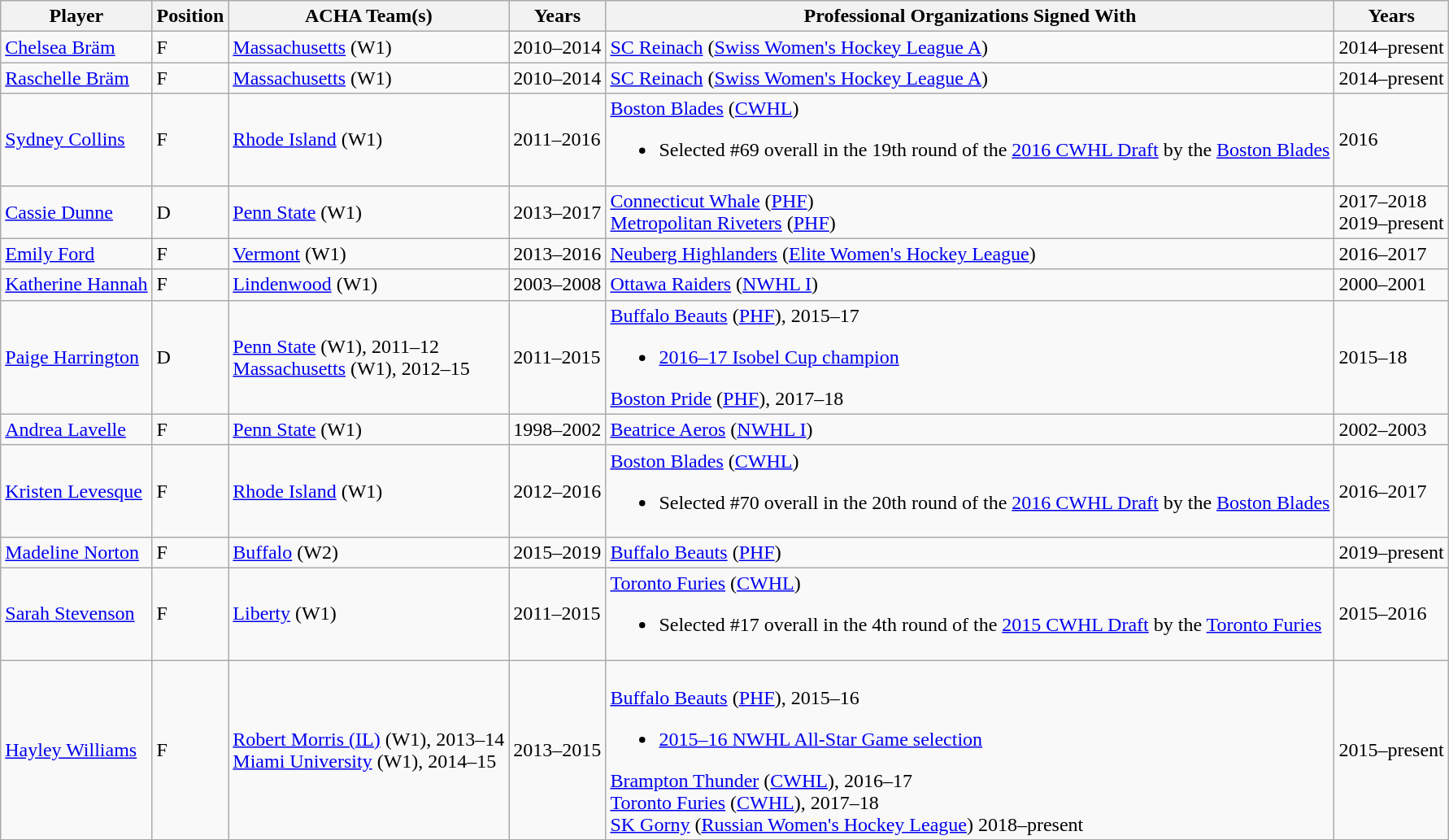<table class="wikitable">
<tr>
<th>Player</th>
<th>Position</th>
<th>ACHA Team(s)</th>
<th>Years</th>
<th>Professional Organizations Signed With</th>
<th>Years</th>
</tr>
<tr>
<td><a href='#'>Chelsea Bräm</a></td>
<td>F</td>
<td><a href='#'>Massachusetts</a> (W1)</td>
<td>2010–2014</td>
<td><a href='#'>SC Reinach</a> (<a href='#'>Swiss Women's Hockey League A</a>)</td>
<td>2014–present</td>
</tr>
<tr>
<td><a href='#'>Raschelle Bräm</a></td>
<td>F</td>
<td><a href='#'>Massachusetts</a> (W1)</td>
<td>2010–2014</td>
<td><a href='#'>SC Reinach</a> (<a href='#'>Swiss Women's Hockey League A</a>)</td>
<td>2014–present</td>
</tr>
<tr>
<td><a href='#'>Sydney Collins</a></td>
<td>F</td>
<td><a href='#'>Rhode Island</a> (W1)</td>
<td>2011–2016</td>
<td><a href='#'>Boston Blades</a> (<a href='#'>CWHL</a>)<br><ul><li>Selected #69 overall in the 19th round of the <a href='#'>2016 CWHL Draft</a> by the <a href='#'>Boston Blades</a></li></ul></td>
<td>2016</td>
</tr>
<tr>
<td><a href='#'>Cassie Dunne</a></td>
<td>D</td>
<td><a href='#'>Penn State</a> (W1)</td>
<td>2013–2017</td>
<td><a href='#'>Connecticut Whale</a> (<a href='#'>PHF</a>)<br><a href='#'>Metropolitan Riveters</a> (<a href='#'>PHF</a>)</td>
<td>2017–2018<br>2019–present</td>
</tr>
<tr>
<td><a href='#'>Emily Ford</a></td>
<td>F</td>
<td><a href='#'>Vermont</a> (W1)</td>
<td>2013–2016</td>
<td><a href='#'>Neuberg Highlanders</a> (<a href='#'>Elite Women's Hockey League</a>)</td>
<td>2016–2017</td>
</tr>
<tr>
<td><a href='#'>Katherine Hannah</a></td>
<td>F</td>
<td><a href='#'>Lindenwood</a> (W1)</td>
<td>2003–2008</td>
<td><a href='#'>Ottawa Raiders</a> (<a href='#'>NWHL I</a>)</td>
<td>2000–2001</td>
</tr>
<tr>
<td><a href='#'>Paige Harrington</a></td>
<td>D</td>
<td><a href='#'>Penn State</a> (W1), 2011–12<br><a href='#'>Massachusetts</a> (W1), 2012–15</td>
<td>2011–2015</td>
<td><a href='#'>Buffalo Beauts</a> (<a href='#'>PHF</a>), 2015–17<br><ul><li><a href='#'>2016–17 Isobel Cup champion</a></li></ul><a href='#'>Boston Pride</a> (<a href='#'>PHF</a>), 2017–18</td>
<td>2015–18</td>
</tr>
<tr>
<td><a href='#'>Andrea Lavelle</a></td>
<td>F</td>
<td><a href='#'>Penn State</a> (W1)</td>
<td>1998–2002</td>
<td><a href='#'>Beatrice Aeros</a> (<a href='#'>NWHL I</a>)</td>
<td>2002–2003</td>
</tr>
<tr>
<td><a href='#'>Kristen Levesque</a></td>
<td>F</td>
<td><a href='#'>Rhode Island</a> (W1)</td>
<td>2012–2016</td>
<td><a href='#'>Boston Blades</a> (<a href='#'>CWHL</a>)<br><ul><li>Selected #70 overall in the 20th round of the <a href='#'>2016 CWHL Draft</a> by the <a href='#'>Boston Blades</a></li></ul></td>
<td>2016–2017</td>
</tr>
<tr>
<td><a href='#'>Madeline Norton</a></td>
<td>F</td>
<td><a href='#'>Buffalo</a> (W2)</td>
<td>2015–2019</td>
<td><a href='#'>Buffalo Beauts</a> (<a href='#'>PHF</a>)</td>
<td>2019–present</td>
</tr>
<tr>
<td><a href='#'>Sarah Stevenson</a></td>
<td>F</td>
<td><a href='#'>Liberty</a> (W1)</td>
<td>2011–2015</td>
<td><a href='#'>Toronto Furies</a> (<a href='#'>CWHL</a>)<br><ul><li>Selected #17 overall in the 4th round of the <a href='#'>2015 CWHL Draft</a> by the <a href='#'>Toronto Furies</a></li></ul></td>
<td>2015–2016</td>
</tr>
<tr>
<td><a href='#'>Hayley Williams</a></td>
<td>F</td>
<td><a href='#'>Robert Morris (IL)</a> (W1), 2013–14<br><a href='#'>Miami University</a> (W1), 2014–15</td>
<td>2013–2015</td>
<td><br><a href='#'>Buffalo Beauts</a> (<a href='#'>PHF</a>), 2015–16<ul><li><a href='#'>2015–16 NWHL All-Star Game selection</a></li></ul><a href='#'>Brampton Thunder</a> (<a href='#'>CWHL</a>), 2016–17<br><a href='#'>Toronto Furies</a> (<a href='#'>CWHL</a>), 2017–18<br><a href='#'>SK Gorny</a> (<a href='#'>Russian Women's Hockey League</a>) 2018–present</td>
<td>2015–present</td>
</tr>
</table>
